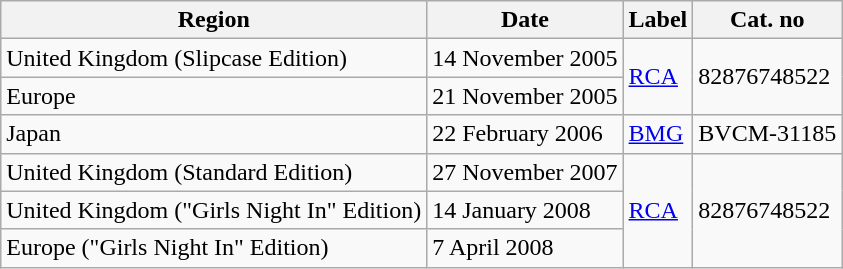<table class="wikitable">
<tr>
<th>Region</th>
<th>Date</th>
<th>Label</th>
<th>Cat. no</th>
</tr>
<tr>
<td>United Kingdom (Slipcase Edition)</td>
<td>14 November 2005</td>
<td rowspan=2><a href='#'>RCA</a></td>
<td rowspan=2>82876748522</td>
</tr>
<tr>
<td>Europe</td>
<td>21 November 2005</td>
</tr>
<tr>
<td>Japan</td>
<td>22 February 2006</td>
<td><a href='#'>BMG</a></td>
<td>BVCM-31185</td>
</tr>
<tr>
<td>United Kingdom (Standard Edition)</td>
<td>27 November 2007</td>
<td rowspan=3><a href='#'>RCA</a></td>
<td rowspan=3>82876748522</td>
</tr>
<tr>
<td>United Kingdom ("Girls Night In" Edition)</td>
<td>14 January 2008</td>
</tr>
<tr>
<td>Europe ("Girls Night In" Edition)</td>
<td>7 April 2008</td>
</tr>
</table>
